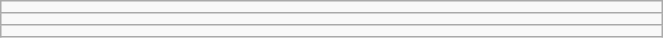<table class="wikitable" style=" text-align:center; font-size:110%;" width="35%">
<tr>
<td></td>
</tr>
<tr>
<td></td>
</tr>
<tr>
<td></td>
</tr>
</table>
